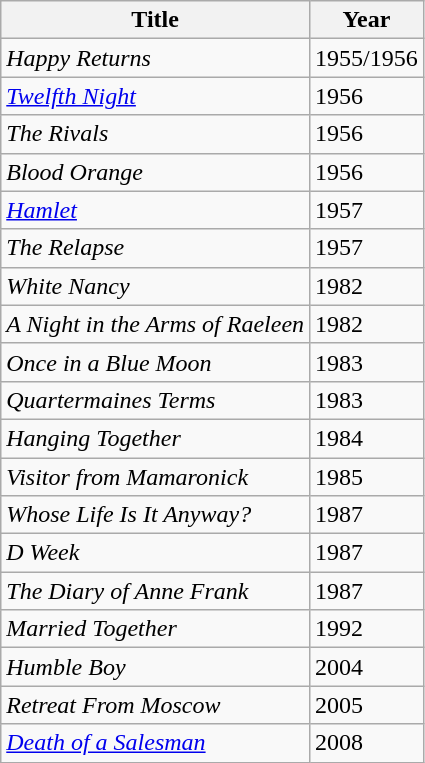<table class="wikitable">
<tr>
<th>Title</th>
<th>Year</th>
</tr>
<tr>
<td><em>Happy Returns</em></td>
<td>1955/1956</td>
</tr>
<tr>
<td><em><a href='#'>Twelfth Night</a></em></td>
<td>1956</td>
</tr>
<tr>
<td><em>The Rivals</em></td>
<td>1956</td>
</tr>
<tr>
<td><em>Blood Orange</em></td>
<td>1956</td>
</tr>
<tr>
<td><em><a href='#'>Hamlet</a></em></td>
<td>1957</td>
</tr>
<tr>
<td><em>The Relapse</em></td>
<td>1957</td>
</tr>
<tr>
<td><em>White Nancy</em></td>
<td>1982</td>
</tr>
<tr>
<td><em>A Night in the Arms of Raeleen</em></td>
<td>1982</td>
</tr>
<tr>
<td><em>Once in a Blue Moon</em></td>
<td>1983</td>
</tr>
<tr>
<td><em>Quartermaines Terms</em></td>
<td>1983</td>
</tr>
<tr>
<td><em>Hanging Together </em></td>
<td>1984</td>
</tr>
<tr>
<td><em>Visitor from Mamaronick</em></td>
<td>1985</td>
</tr>
<tr>
<td><em>Whose Life Is It Anyway?</em></td>
<td>1987</td>
</tr>
<tr>
<td><em>D Week</em></td>
<td>1987</td>
</tr>
<tr>
<td><em>The Diary of Anne Frank</em></td>
<td>1987</td>
</tr>
<tr>
<td><em>Married Together</em></td>
<td>1992</td>
</tr>
<tr>
<td><em>Humble Boy</em></td>
<td>2004</td>
</tr>
<tr>
<td><em>Retreat From Moscow</em></td>
<td>2005</td>
</tr>
<tr>
<td><em><a href='#'>Death of a Salesman</a></em></td>
<td>2008</td>
</tr>
</table>
